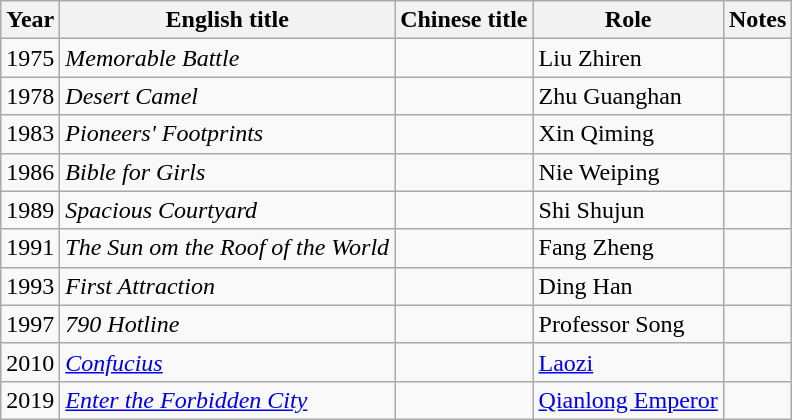<table class="wikitable">
<tr>
<th>Year</th>
<th>English title</th>
<th>Chinese title</th>
<th>Role</th>
<th>Notes</th>
</tr>
<tr>
<td>1975</td>
<td><em>Memorable Battle</em></td>
<td></td>
<td>Liu Zhiren</td>
<td></td>
</tr>
<tr>
<td>1978</td>
<td><em>Desert Camel</em></td>
<td></td>
<td>Zhu Guanghan</td>
<td></td>
</tr>
<tr>
<td>1983</td>
<td><em>Pioneers' Footprints</em></td>
<td></td>
<td>Xin Qiming</td>
<td></td>
</tr>
<tr>
<td>1986</td>
<td><em>Bible for Girls</em></td>
<td></td>
<td>Nie Weiping</td>
<td></td>
</tr>
<tr>
<td>1989</td>
<td><em>Spacious Courtyard</em></td>
<td></td>
<td>Shi Shujun</td>
<td></td>
</tr>
<tr>
<td>1991</td>
<td><em>The Sun om the Roof of the World</em></td>
<td></td>
<td>Fang Zheng</td>
<td></td>
</tr>
<tr>
<td>1993</td>
<td><em>First Attraction</em></td>
<td></td>
<td>Ding Han</td>
<td></td>
</tr>
<tr>
<td>1997</td>
<td><em>790 Hotline</em></td>
<td></td>
<td>Professor Song</td>
<td></td>
</tr>
<tr>
<td>2010</td>
<td><em><a href='#'>Confucius</a></em></td>
<td></td>
<td><a href='#'>Laozi</a></td>
<td></td>
</tr>
<tr>
<td>2019</td>
<td><em><a href='#'>Enter the Forbidden City</a></em></td>
<td></td>
<td><a href='#'>Qianlong Emperor</a></td>
<td></td>
</tr>
</table>
